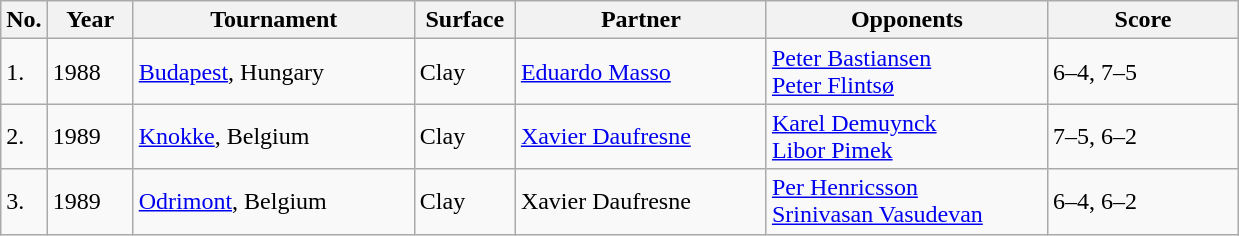<table class="sortable wikitable">
<tr>
<th width=20>No.</th>
<th width=50>Year</th>
<th width=180>Tournament</th>
<th width=60>Surface</th>
<th width=160>Partner</th>
<th width=180>Opponents</th>
<th width=120>Score</th>
</tr>
<tr>
<td>1.</td>
<td>1988</td>
<td><a href='#'>Budapest</a>, Hungary</td>
<td>Clay</td>
<td> <a href='#'>Eduardo Masso</a></td>
<td> <a href='#'>Peter Bastiansen</a><br> <a href='#'>Peter Flintsø</a></td>
<td>6–4, 7–5</td>
</tr>
<tr>
<td>2.</td>
<td>1989</td>
<td><a href='#'>Knokke</a>, Belgium</td>
<td>Clay</td>
<td> <a href='#'>Xavier Daufresne</a></td>
<td> <a href='#'>Karel Demuynck</a><br> <a href='#'>Libor Pimek</a></td>
<td>7–5, 6–2</td>
</tr>
<tr>
<td>3.</td>
<td>1989</td>
<td><a href='#'>Odrimont</a>, Belgium</td>
<td>Clay</td>
<td> Xavier Daufresne</td>
<td> <a href='#'>Per Henricsson</a><br> <a href='#'>Srinivasan Vasudevan</a></td>
<td>6–4, 6–2</td>
</tr>
</table>
